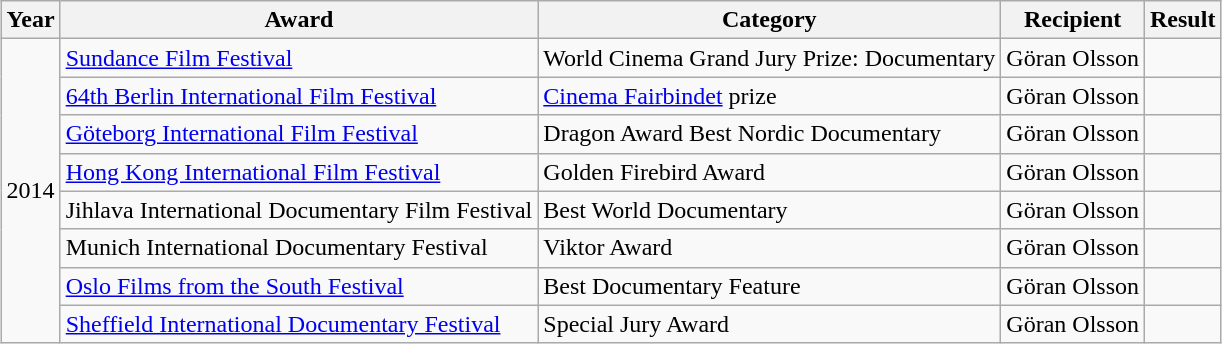<table class="wikitable sortable" style="margin: 1em auto;">
<tr>
<th>Year</th>
<th>Award</th>
<th>Category</th>
<th>Recipient</th>
<th>Result</th>
</tr>
<tr>
<td rowspan="8">2014</td>
<td><a href='#'>Sundance Film Festival</a></td>
<td>World Cinema Grand Jury Prize: Documentary</td>
<td>Göran Olsson</td>
<td></td>
</tr>
<tr>
<td><a href='#'>64th Berlin International Film Festival</a></td>
<td><a href='#'>Cinema Fairbindet</a> prize</td>
<td>Göran Olsson</td>
<td></td>
</tr>
<tr>
<td><a href='#'>Göteborg International Film Festival</a></td>
<td>Dragon Award Best Nordic Documentary</td>
<td>Göran Olsson</td>
<td></td>
</tr>
<tr>
<td><a href='#'>Hong Kong International Film Festival</a></td>
<td>Golden Firebird Award</td>
<td>Göran Olsson</td>
<td></td>
</tr>
<tr>
<td>Jihlava International Documentary Film Festival</td>
<td>Best World Documentary</td>
<td>Göran Olsson</td>
<td></td>
</tr>
<tr>
<td>Munich International Documentary Festival</td>
<td>Viktor Award</td>
<td>Göran Olsson</td>
<td></td>
</tr>
<tr>
<td><a href='#'>Oslo Films from the South Festival</a></td>
<td>Best Documentary Feature</td>
<td>Göran Olsson</td>
<td></td>
</tr>
<tr>
<td><a href='#'>Sheffield International Documentary Festival</a></td>
<td>Special Jury Award</td>
<td>Göran Olsson</td>
<td></td>
</tr>
</table>
